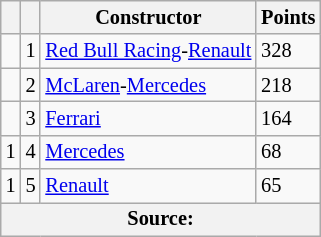<table class="wikitable" style="font-size: 85%;">
<tr>
<th></th>
<th></th>
<th>Constructor</th>
<th>Points</th>
</tr>
<tr>
<td align="left"></td>
<td style="text-align:center;">1</td>
<td> <a href='#'>Red Bull Racing</a>-<a href='#'>Renault</a></td>
<td style="text-align:left;">328</td>
</tr>
<tr>
<td align="left"></td>
<td style="text-align:center;">2</td>
<td> <a href='#'>McLaren</a>-<a href='#'>Mercedes</a></td>
<td style="text-align:left;">218</td>
</tr>
<tr>
<td align="left"></td>
<td style="text-align:center;">3</td>
<td> <a href='#'>Ferrari</a></td>
<td style="text-align:left;">164</td>
</tr>
<tr>
<td align="left"> 1</td>
<td style="text-align:center;">4</td>
<td> <a href='#'>Mercedes</a></td>
<td style="text-align:left;">68</td>
</tr>
<tr>
<td align="left"> 1</td>
<td style="text-align:center;">5</td>
<td> <a href='#'>Renault</a></td>
<td style="text-align:left;">65</td>
</tr>
<tr>
<th colspan=4>Source: </th>
</tr>
</table>
